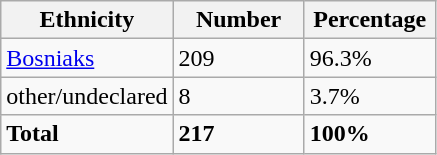<table class="wikitable">
<tr>
<th width="100px">Ethnicity</th>
<th width="80px">Number</th>
<th width="80px">Percentage</th>
</tr>
<tr>
<td><a href='#'>Bosniaks</a></td>
<td>209</td>
<td>96.3%</td>
</tr>
<tr>
<td>other/undeclared</td>
<td>8</td>
<td>3.7%</td>
</tr>
<tr>
<td><strong>Total</strong></td>
<td><strong>217</strong></td>
<td><strong>100%</strong></td>
</tr>
</table>
